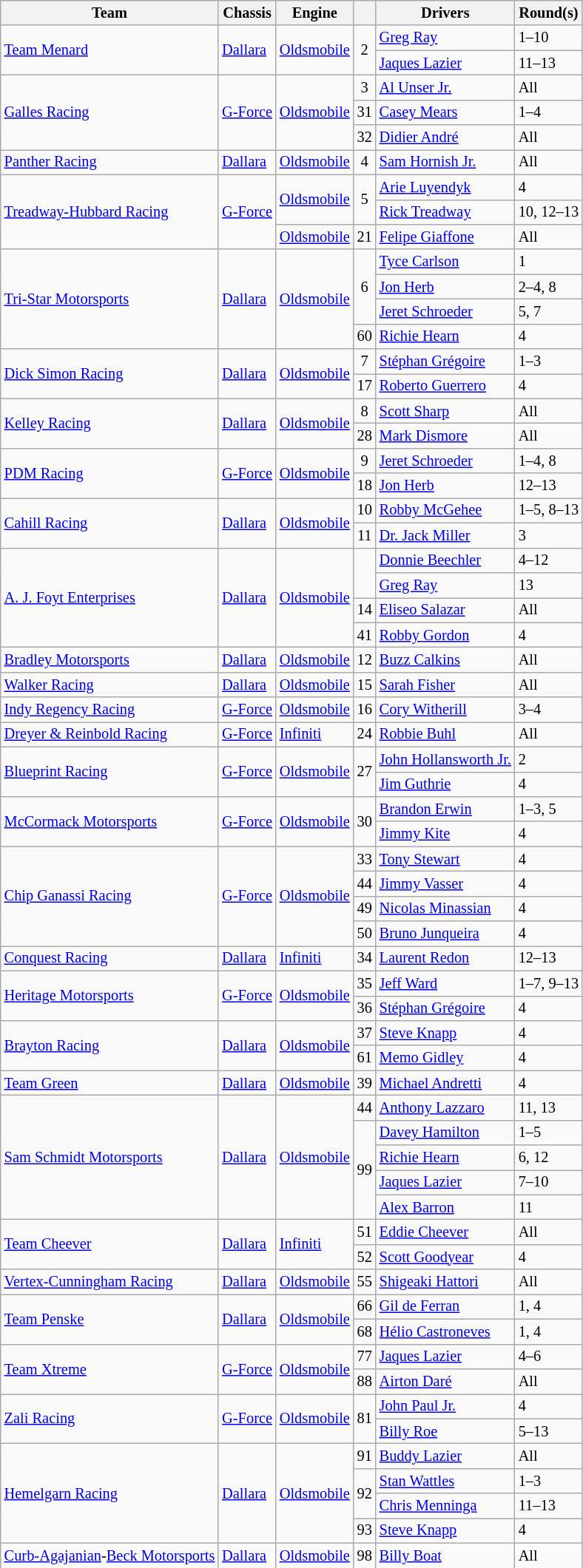<table class="wikitable" style="font-size: 85%">
<tr>
<th>Team</th>
<th>Chassis</th>
<th>Engine</th>
<th></th>
<th>Drivers</th>
<th>Round(s)</th>
</tr>
<tr>
<td rowspan=2> <a href='#'>Team Menard</a></td>
<td rowspan=2><a href='#'>Dallara</a></td>
<td rowspan=2><a href='#'>Oldsmobile</a></td>
<td rowspan=2 align=center>2</td>
<td> <a href='#'>Greg Ray</a></td>
<td>1–10</td>
</tr>
<tr>
<td> <a href='#'>Jaques Lazier</a></td>
<td>11–13</td>
</tr>
<tr>
<td rowspan="3"> <a href='#'>Galles Racing</a></td>
<td rowspan="3"><a href='#'>G-Force</a></td>
<td rowspan="3"><a href='#'>Oldsmobile</a></td>
<td align=center>3</td>
<td> <a href='#'>Al Unser Jr.</a></td>
<td>All</td>
</tr>
<tr>
<td align="center">31</td>
<td> <a href='#'>Casey Mears</a> </td>
<td>1–4</td>
</tr>
<tr>
<td align=center>32</td>
<td> <a href='#'>Didier André</a> </td>
<td>All</td>
</tr>
<tr>
<td> <a href='#'>Panther Racing</a></td>
<td><a href='#'>Dallara</a></td>
<td><a href='#'>Oldsmobile</a></td>
<td align=center>4</td>
<td> <a href='#'>Sam Hornish Jr.</a></td>
<td>All</td>
</tr>
<tr>
<td rowspan="3"> <a href='#'>Treadway-Hubbard Racing</a></td>
<td rowspan="3"><a href='#'>G-Force</a></td>
<td rowspan="2"><a href='#'>Oldsmobile</a></td>
<td rowspan="2" align="center">5</td>
<td> <a href='#'>Arie Luyendyk</a></td>
<td>4</td>
</tr>
<tr>
<td> <a href='#'>Rick Treadway</a> </td>
<td>10, 12–13</td>
</tr>
<tr>
<td><a href='#'>Oldsmobile</a></td>
<td align="center">21</td>
<td> <a href='#'>Felipe Giaffone</a> </td>
<td>All</td>
</tr>
<tr>
<td rowspan="4"> <a href='#'>Tri-Star Motorsports</a></td>
<td rowspan="4"><a href='#'>Dallara</a></td>
<td rowspan="4"><a href='#'>Oldsmobile</a></td>
<td rowspan="3" align="center">6</td>
<td> <a href='#'>Tyce Carlson</a></td>
<td>1</td>
</tr>
<tr>
<td> <a href='#'>Jon Herb</a> </td>
<td>2–4, 8</td>
</tr>
<tr>
<td> <a href='#'>Jeret Schroeder</a></td>
<td>5, 7</td>
</tr>
<tr>
<td align="center">60</td>
<td> <a href='#'>Richie Hearn</a></td>
<td>4</td>
</tr>
<tr>
<td rowspan="2"> <a href='#'>Dick Simon Racing</a></td>
<td rowspan="2"><a href='#'>Dallara</a></td>
<td rowspan="2"><a href='#'>Oldsmobile</a></td>
<td align="center">7</td>
<td> <a href='#'>Stéphan Grégoire</a></td>
<td>1–3</td>
</tr>
<tr>
<td align="center">17</td>
<td> <a href='#'>Roberto Guerrero</a></td>
<td>4</td>
</tr>
<tr>
<td rowspan="2"> <a href='#'>Kelley Racing</a></td>
<td rowspan="2"><a href='#'>Dallara</a></td>
<td rowspan="2"><a href='#'>Oldsmobile</a></td>
<td align="center">8</td>
<td> <a href='#'>Scott Sharp</a></td>
<td>All</td>
</tr>
<tr>
<td align=center>28</td>
<td> <a href='#'>Mark Dismore</a></td>
<td>All</td>
</tr>
<tr>
<td rowspan="2"> <a href='#'>PDM Racing</a></td>
<td rowspan="2"><a href='#'>G-Force</a></td>
<td rowspan="2"><a href='#'>Oldsmobile</a></td>
<td align="center">9</td>
<td> <a href='#'>Jeret Schroeder</a></td>
<td>1–4, 8</td>
</tr>
<tr>
<td align="center">18</td>
<td> <a href='#'>Jon Herb</a> </td>
<td>12–13</td>
</tr>
<tr>
<td rowspan="2"> <a href='#'>Cahill Racing</a></td>
<td rowspan="2"><a href='#'>Dallara</a></td>
<td rowspan="2"><a href='#'>Oldsmobile</a></td>
<td align="center">10</td>
<td> <a href='#'>Robby McGehee</a></td>
<td>1–5, 8–13</td>
</tr>
<tr>
<td align="center">11</td>
<td> <a href='#'>Dr. Jack Miller</a></td>
<td>3</td>
</tr>
<tr>
<td rowspan="4"> <a href='#'>A. J. Foyt Enterprises</a></td>
<td rowspan="4"><a href='#'>Dallara</a></td>
<td rowspan="4"><a href='#'>Oldsmobile</a></td>
<td align=center rowspan=2></td>
<td> <a href='#'>Donnie Beechler</a></td>
<td>4–12</td>
</tr>
<tr>
<td> <a href='#'>Greg Ray</a></td>
<td>13</td>
</tr>
<tr>
<td align=center>14</td>
<td> <a href='#'>Eliseo Salazar</a></td>
<td>All</td>
</tr>
<tr>
<td align="center">41</td>
<td> <a href='#'>Robby Gordon</a></td>
<td>4</td>
</tr>
<tr>
<td> <a href='#'>Bradley Motorsports</a></td>
<td><a href='#'>Dallara</a></td>
<td><a href='#'>Oldsmobile</a></td>
<td align=center>12</td>
<td> <a href='#'>Buzz Calkins</a></td>
<td>All</td>
</tr>
<tr>
<td> <a href='#'>Walker Racing</a></td>
<td><a href='#'>Dallara</a></td>
<td><a href='#'>Oldsmobile</a></td>
<td align=center>15</td>
<td> <a href='#'>Sarah Fisher</a></td>
<td>All</td>
</tr>
<tr>
<td> <a href='#'>Indy Regency Racing</a></td>
<td><a href='#'>G-Force</a></td>
<td><a href='#'>Oldsmobile</a></td>
<td align=center>16</td>
<td> <a href='#'>Cory Witherill</a> </td>
<td>3–4</td>
</tr>
<tr>
<td> <a href='#'>Dreyer & Reinbold Racing</a></td>
<td><a href='#'>G-Force</a></td>
<td><a href='#'>Infiniti</a></td>
<td align="center">24</td>
<td> <a href='#'>Robbie Buhl</a></td>
<td>All</td>
</tr>
<tr>
<td rowspan=2> <a href='#'>Blueprint Racing</a></td>
<td rowspan=2><a href='#'>G-Force</a></td>
<td rowspan=2><a href='#'>Oldsmobile</a></td>
<td rowspan=2 align=center>27</td>
<td> <a href='#'>John Hollansworth Jr.</a></td>
<td>2</td>
</tr>
<tr>
<td> <a href='#'>Jim Guthrie</a></td>
<td>4</td>
</tr>
<tr>
<td rowspan=2> <a href='#'>McCormack Motorsports</a></td>
<td rowspan=2><a href='#'>G-Force</a></td>
<td rowspan=2><a href='#'>Oldsmobile</a></td>
<td rowspan=2 align=center>30</td>
<td> <a href='#'>Brandon Erwin</a> </td>
<td>1–3, 5</td>
</tr>
<tr>
<td> <a href='#'>Jimmy Kite</a></td>
<td>4</td>
</tr>
<tr>
<td rowspan=4> <a href='#'>Chip Ganassi Racing</a></td>
<td rowspan=4><a href='#'>G-Force</a></td>
<td rowspan=4><a href='#'>Oldsmobile</a></td>
<td align=center>33</td>
<td> <a href='#'>Tony Stewart</a></td>
<td>4</td>
</tr>
<tr>
<td align=center>44</td>
<td> <a href='#'>Jimmy Vasser</a></td>
<td>4</td>
</tr>
<tr>
<td align=center>49</td>
<td> <a href='#'>Nicolas Minassian</a></td>
<td>4</td>
</tr>
<tr>
<td align=center>50</td>
<td> <a href='#'>Bruno Junqueira</a></td>
<td>4</td>
</tr>
<tr>
<td> <a href='#'>Conquest Racing</a></td>
<td><a href='#'>Dallara</a></td>
<td><a href='#'>Infiniti</a></td>
<td align=center>34</td>
<td> <a href='#'>Laurent Redon</a></td>
<td>12–13</td>
</tr>
<tr>
<td rowspan="2"> <a href='#'>Heritage Motorsports</a></td>
<td rowspan="2"><a href='#'>G-Force</a></td>
<td rowspan="2"><a href='#'>Oldsmobile</a></td>
<td align="center">35</td>
<td> <a href='#'>Jeff Ward</a></td>
<td>1–7, 9–13</td>
</tr>
<tr>
<td align="center">36</td>
<td> <a href='#'>Stéphan Grégoire</a></td>
<td>4</td>
</tr>
<tr>
<td rowspan=2> <a href='#'>Brayton Racing</a></td>
<td rowspan=2><a href='#'>Dallara</a></td>
<td rowspan=2><a href='#'>Oldsmobile</a></td>
<td align=center>37</td>
<td> <a href='#'>Steve Knapp</a></td>
<td>4</td>
</tr>
<tr>
<td align=center>61</td>
<td> <a href='#'>Memo Gidley</a></td>
<td>4</td>
</tr>
<tr>
<td> <a href='#'>Team Green</a></td>
<td><a href='#'>Dallara</a></td>
<td><a href='#'>Oldsmobile</a></td>
<td align=center>39</td>
<td> <a href='#'>Michael Andretti</a></td>
<td>4</td>
</tr>
<tr>
<td rowspan="5"> <a href='#'>Sam Schmidt Motorsports</a></td>
<td rowspan="5"><a href='#'>Dallara</a></td>
<td rowspan="5"><a href='#'>Oldsmobile</a></td>
<td align="center">44</td>
<td> <a href='#'>Anthony Lazzaro</a> </td>
<td>11, 13</td>
</tr>
<tr>
<td rowspan="4" align="center">99</td>
<td> <a href='#'>Davey Hamilton</a></td>
<td>1–5</td>
</tr>
<tr>
<td> <a href='#'>Richie Hearn</a></td>
<td>6, 12</td>
</tr>
<tr>
<td> <a href='#'>Jaques Lazier</a></td>
<td>7–10</td>
</tr>
<tr>
<td> <a href='#'>Alex Barron</a></td>
<td>11</td>
</tr>
<tr>
<td rowspan="2"> <a href='#'>Team Cheever</a></td>
<td rowspan="2"><a href='#'>Dallara</a></td>
<td rowspan="2"><a href='#'>Infiniti</a></td>
<td align="center">51</td>
<td> <a href='#'>Eddie Cheever</a></td>
<td>All</td>
</tr>
<tr>
<td align="center">52</td>
<td> <a href='#'>Scott Goodyear</a></td>
<td>4</td>
</tr>
<tr>
<td> <a href='#'>Vertex-Cunningham Racing</a></td>
<td><a href='#'>Dallara</a></td>
<td><a href='#'>Oldsmobile</a></td>
<td align="center">55</td>
<td> <a href='#'>Shigeaki Hattori</a></td>
<td>All</td>
</tr>
<tr>
<td rowspan=2> <a href='#'>Team Penske</a></td>
<td rowspan=2><a href='#'>Dallara</a></td>
<td rowspan=2><a href='#'>Oldsmobile</a></td>
<td align=center>66</td>
<td> <a href='#'>Gil de Ferran</a></td>
<td>1, 4</td>
</tr>
<tr>
<td align=center>68</td>
<td> <a href='#'>Hélio Castroneves</a></td>
<td>1, 4</td>
</tr>
<tr>
<td rowspan="2"> <a href='#'>Team Xtreme</a></td>
<td rowspan="2"><a href='#'>G-Force</a></td>
<td rowspan="2"><a href='#'>Oldsmobile</a></td>
<td align=center>77</td>
<td> <a href='#'>Jaques Lazier</a></td>
<td>4–6</td>
</tr>
<tr>
<td align="center">88</td>
<td> <a href='#'>Airton Daré</a></td>
<td>All</td>
</tr>
<tr>
<td rowspan="2"> <a href='#'>Zali Racing</a></td>
<td rowspan="2"><a href='#'>G-Force</a></td>
<td rowspan="2"><a href='#'>Oldsmobile</a></td>
<td rowspan="2" align="center">81</td>
<td> <a href='#'>John Paul Jr.</a></td>
<td>4</td>
</tr>
<tr>
<td> <a href='#'>Billy Roe</a></td>
<td>5–13</td>
</tr>
<tr>
<td rowspan="4"> <a href='#'>Hemelgarn Racing</a></td>
<td rowspan="4"><a href='#'>Dallara</a></td>
<td rowspan="4"><a href='#'>Oldsmobile</a></td>
<td align="center">91</td>
<td> <a href='#'>Buddy Lazier</a></td>
<td>All</td>
</tr>
<tr>
<td rowspan="2" align="center">92</td>
<td> <a href='#'>Stan Wattles</a></td>
<td>1–3</td>
</tr>
<tr>
<td> <a href='#'>Chris Menninga</a> </td>
<td>11–13</td>
</tr>
<tr>
<td align="center">93</td>
<td> <a href='#'>Steve Knapp</a></td>
<td>4</td>
</tr>
<tr>
<td> <a href='#'>Curb-Agajanian</a>-<a href='#'>Beck Motorsports</a></td>
<td><a href='#'>Dallara</a></td>
<td><a href='#'>Oldsmobile</a></td>
<td align="center">98</td>
<td> <a href='#'>Billy Boat</a></td>
<td>All</td>
</tr>
</table>
